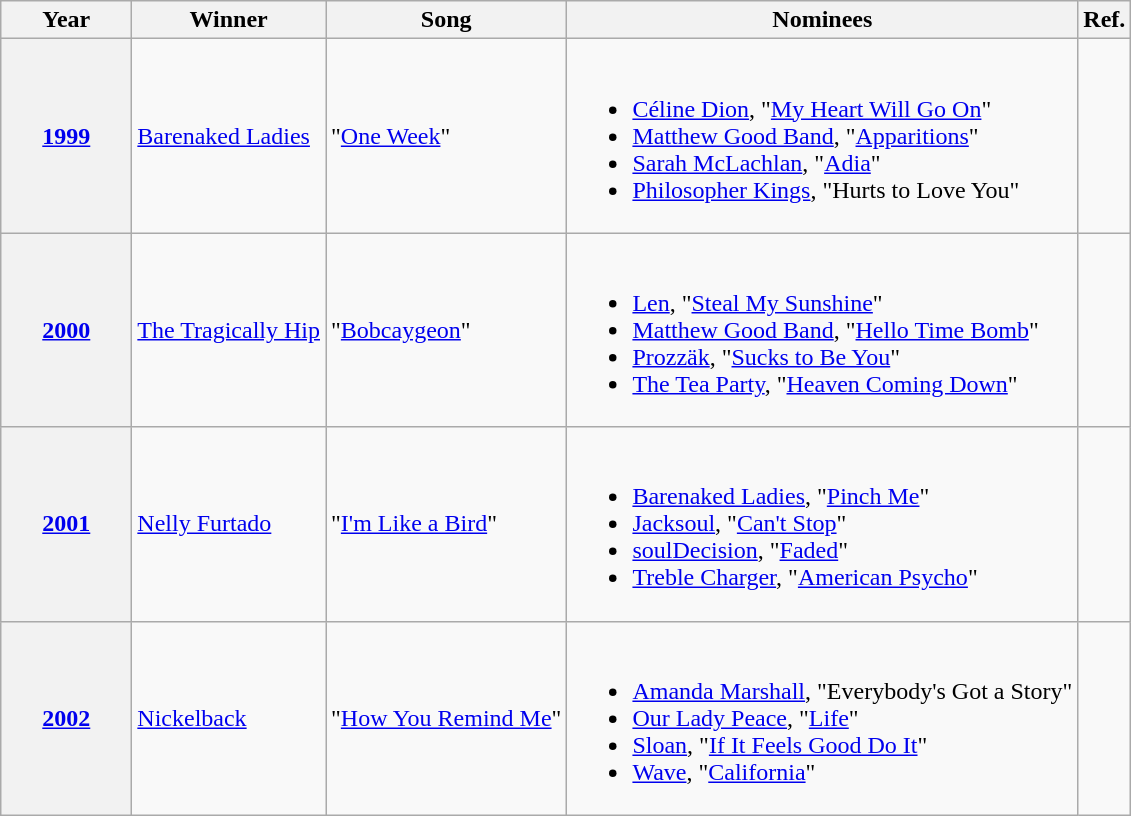<table class="wikitable sortable">
<tr>
<th scope="col" style="width:5em;">Year</th>
<th scope="col">Winner</th>
<th scope="col">Song</th>
<th scope="col" class="unsortable">Nominees</th>
<th scope="col" class="unsortable">Ref.</th>
</tr>
<tr>
<th scope="row"><a href='#'>1999</a></th>
<td><a href='#'>Barenaked Ladies</a></td>
<td>"<a href='#'>One Week</a>"</td>
<td><br><ul><li><a href='#'>Céline Dion</a>, "<a href='#'>My Heart Will Go On</a>"</li><li><a href='#'>Matthew Good Band</a>, "<a href='#'>Apparitions</a>"</li><li><a href='#'>Sarah McLachlan</a>, "<a href='#'>Adia</a>"</li><li><a href='#'>Philosopher Kings</a>, "Hurts to Love You"</li></ul></td>
<td align="center"></td>
</tr>
<tr>
<th scope="row"><a href='#'>2000</a></th>
<td><a href='#'>The Tragically Hip</a></td>
<td>"<a href='#'>Bobcaygeon</a>"</td>
<td><br><ul><li><a href='#'>Len</a>, "<a href='#'>Steal My Sunshine</a>"</li><li><a href='#'>Matthew Good Band</a>, "<a href='#'>Hello Time Bomb</a>"</li><li><a href='#'>Prozzäk</a>, "<a href='#'>Sucks to Be You</a>"</li><li><a href='#'>The Tea Party</a>, "<a href='#'>Heaven Coming Down</a>"</li></ul></td>
<td align="center"></td>
</tr>
<tr>
<th scope="row"><a href='#'>2001</a></th>
<td><a href='#'>Nelly Furtado</a></td>
<td>"<a href='#'>I'm Like a Bird</a>"</td>
<td><br><ul><li><a href='#'>Barenaked Ladies</a>, "<a href='#'>Pinch Me</a>"</li><li><a href='#'>Jacksoul</a>, "<a href='#'>Can't Stop</a>"</li><li><a href='#'>soulDecision</a>, "<a href='#'>Faded</a>"</li><li><a href='#'>Treble Charger</a>, "<a href='#'>American Psycho</a>"</li></ul></td>
<td align="center"></td>
</tr>
<tr>
<th scope="row"><a href='#'>2002</a></th>
<td><a href='#'>Nickelback</a></td>
<td>"<a href='#'>How You Remind Me</a>"</td>
<td><br><ul><li><a href='#'>Amanda Marshall</a>, "Everybody's Got a Story"</li><li><a href='#'>Our Lady Peace</a>, "<a href='#'>Life</a>"</li><li><a href='#'>Sloan</a>, "<a href='#'>If It Feels Good Do It</a>"</li><li><a href='#'>Wave</a>, "<a href='#'>California</a>"</li></ul></td>
<td align="center"></td>
</tr>
</table>
